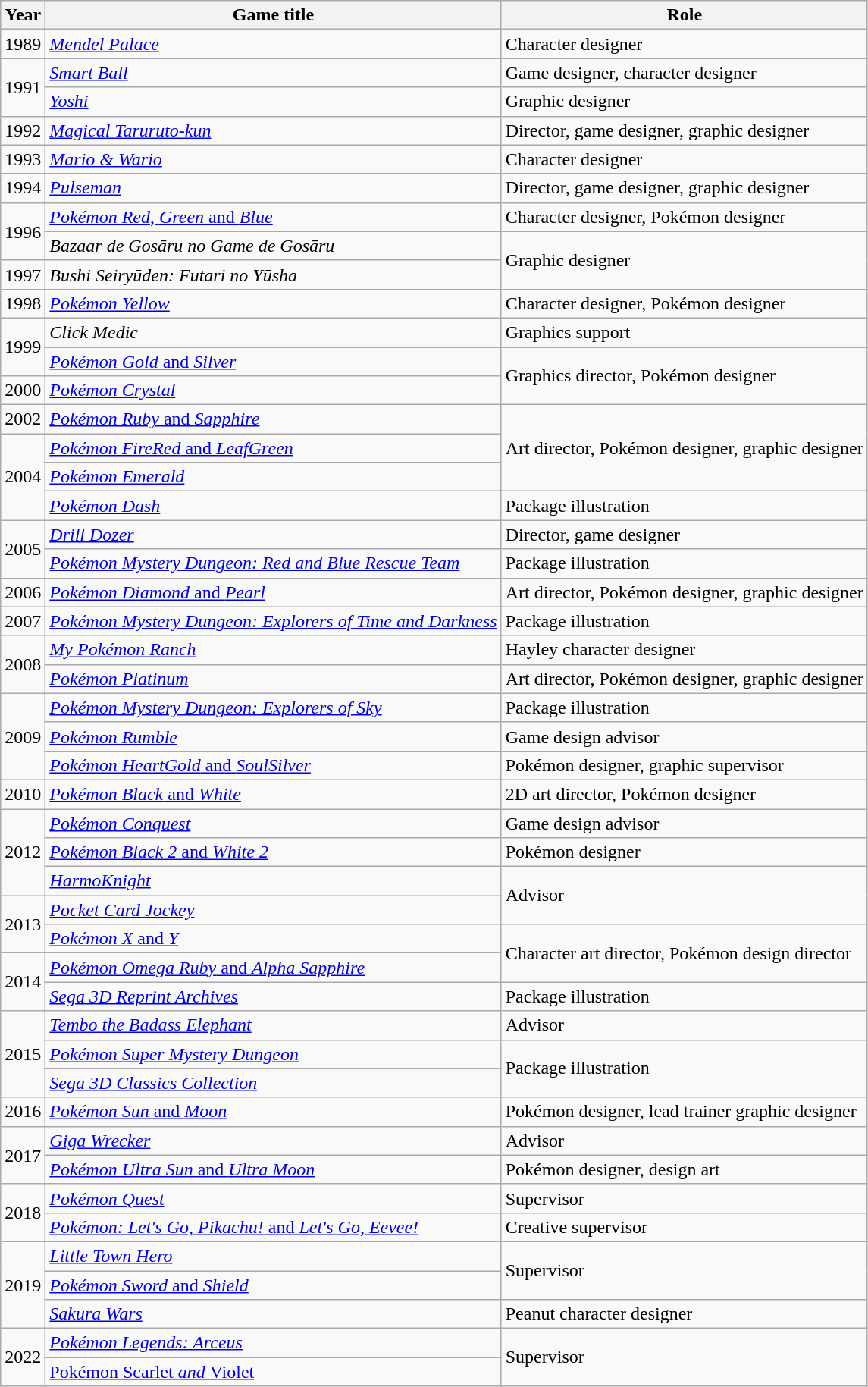<table class="wikitable sortable">
<tr>
<th>Year</th>
<th>Game title</th>
<th>Role</th>
</tr>
<tr>
<td>1989</td>
<td><em><a href='#'>Mendel Palace</a></em></td>
<td>Character designer</td>
</tr>
<tr>
<td rowspan="2">1991</td>
<td><em><a href='#'>Smart Ball</a></em></td>
<td>Game designer, character designer</td>
</tr>
<tr>
<td><em><a href='#'>Yoshi</a></em></td>
<td>Graphic designer</td>
</tr>
<tr>
<td>1992</td>
<td><em><a href='#'>Magical Taruruto-kun</a></em></td>
<td>Director, game designer, graphic designer</td>
</tr>
<tr>
<td>1993</td>
<td><em><a href='#'>Mario & Wario</a></em></td>
<td>Character designer</td>
</tr>
<tr>
<td>1994</td>
<td><em><a href='#'>Pulseman</a></em></td>
<td>Director, game designer, graphic designer</td>
</tr>
<tr>
<td rowspan="2">1996</td>
<td><a href='#'><em>Pokémon Red</em>, <em>Green</em> and <em>Blue</em></a></td>
<td>Character designer, Pokémon designer</td>
</tr>
<tr>
<td><em>Bazaar de Gosāru no Game de Gosāru</em></td>
<td rowspan="2">Graphic designer</td>
</tr>
<tr>
<td>1997</td>
<td><em>Bushi Seiryūden: Futari no Yūsha</em></td>
</tr>
<tr>
<td>1998</td>
<td><em><a href='#'>Pokémon Yellow</a></em></td>
<td>Character designer, Pokémon designer</td>
</tr>
<tr>
<td rowspan="2">1999</td>
<td><em>Click Medic</em></td>
<td>Graphics support</td>
</tr>
<tr>
<td><a href='#'><em>Pokémon Gold</em> and <em>Silver</em></a></td>
<td rowspan="2">Graphics director, Pokémon designer</td>
</tr>
<tr>
<td>2000</td>
<td><em><a href='#'>Pokémon Crystal</a></em></td>
</tr>
<tr>
<td>2002</td>
<td><a href='#'><em>Pokémon Ruby</em> and <em>Sapphire</em></a></td>
<td rowspan="3">Art director, Pokémon designer, graphic designer</td>
</tr>
<tr>
<td rowspan="3">2004</td>
<td><a href='#'><em>Pokémon FireRed</em> and <em>LeafGreen</em></a></td>
</tr>
<tr>
<td><em><a href='#'>Pokémon Emerald</a></em></td>
</tr>
<tr>
<td><em><a href='#'>Pokémon Dash</a></em></td>
<td>Package illustration</td>
</tr>
<tr>
<td rowspan="2">2005</td>
<td><em><a href='#'>Drill Dozer</a></em></td>
<td>Director, game designer</td>
</tr>
<tr>
<td><em><a href='#'>Pokémon Mystery Dungeon: Red and Blue Rescue Team</a></em></td>
<td>Package illustration</td>
</tr>
<tr>
<td>2006</td>
<td><a href='#'><em>Pokémon Diamond</em> and <em>Pearl</em></a></td>
<td>Art director, Pokémon designer, graphic designer</td>
</tr>
<tr>
<td>2007</td>
<td><em><a href='#'>Pokémon Mystery Dungeon: Explorers of Time and Darkness</a></em></td>
<td>Package illustration</td>
</tr>
<tr>
<td rowspan="2">2008</td>
<td><em><a href='#'>My Pokémon Ranch</a></em></td>
<td>Hayley character designer</td>
</tr>
<tr>
<td><em><a href='#'>Pokémon Platinum</a></em></td>
<td>Art director, Pokémon designer, graphic designer</td>
</tr>
<tr>
<td rowspan="3">2009</td>
<td><em><a href='#'>Pokémon Mystery Dungeon: Explorers of Sky</a></em></td>
<td>Package illustration</td>
</tr>
<tr>
<td><em><a href='#'>Pokémon Rumble</a></em></td>
<td>Game design advisor</td>
</tr>
<tr>
<td><a href='#'><em>Pokémon HeartGold</em> and <em>SoulSilver</em></a></td>
<td>Pokémon designer, graphic supervisor</td>
</tr>
<tr>
<td>2010</td>
<td><a href='#'><em>Pokémon Black</em> and <em>White</em></a></td>
<td>2D art director, Pokémon designer</td>
</tr>
<tr>
<td rowspan="3">2012</td>
<td><em><a href='#'>Pokémon Conquest</a></em></td>
<td>Game design advisor</td>
</tr>
<tr>
<td><a href='#'><em>Pokémon Black 2</em> and <em>White 2</em></a></td>
<td>Pokémon designer</td>
</tr>
<tr>
<td><em><a href='#'>HarmoKnight</a></em></td>
<td rowspan="2">Advisor</td>
</tr>
<tr>
<td rowspan="2">2013</td>
<td><em><a href='#'>Pocket Card Jockey</a></em></td>
</tr>
<tr>
<td><a href='#'><em>Pokémon X</em> and <em>Y</em></a></td>
<td rowspan="2">Character art director, Pokémon design director</td>
</tr>
<tr>
<td rowspan="2">2014</td>
<td><a href='#'><em>Pokémon Omega Ruby</em> and <em>Alpha Sapphire</em></a></td>
</tr>
<tr>
<td><em><a href='#'>Sega 3D Reprint Archives</a></em></td>
<td>Package illustration</td>
</tr>
<tr>
<td rowspan="3">2015</td>
<td><em><a href='#'>Tembo the Badass Elephant</a></em></td>
<td>Advisor</td>
</tr>
<tr>
<td><em><a href='#'>Pokémon Super Mystery Dungeon</a></em></td>
<td rowspan="2">Package illustration</td>
</tr>
<tr>
<td><em><a href='#'>Sega 3D Classics Collection</a></em></td>
</tr>
<tr>
<td>2016</td>
<td><a href='#'><em>Pokémon Sun</em> and <em>Moon</em></a></td>
<td>Pokémon designer, lead trainer graphic designer</td>
</tr>
<tr>
<td rowspan="2">2017</td>
<td><em><a href='#'>Giga Wrecker</a></em></td>
<td>Advisor</td>
</tr>
<tr>
<td><a href='#'><em>Pokémon Ultra Sun</em> and <em>Ultra Moon</em></a></td>
<td>Pokémon designer, design art</td>
</tr>
<tr>
<td rowspan="2">2018</td>
<td><em><a href='#'>Pokémon Quest</a></em></td>
<td>Supervisor</td>
</tr>
<tr>
<td><a href='#'><em>Pokémon: Let's Go, Pikachu!</em> and <em>Let's Go, Eevee!</em></a></td>
<td>Creative supervisor</td>
</tr>
<tr>
<td rowspan="3">2019</td>
<td><em><a href='#'>Little Town Hero</a></em></td>
<td rowspan="2">Supervisor</td>
</tr>
<tr>
<td><a href='#'><em>Pokémon Sword</em> and <em>Shield</em></a></td>
</tr>
<tr>
<td><em><a href='#'>Sakura Wars</a></em></td>
<td>Peanut character designer</td>
</tr>
<tr>
<td rowspan="2">2022</td>
<td><em><a href='#'>Pokémon Legends: Arceus</a></td>
<td rowspan="2">Supervisor</td>
</tr>
<tr>
<td><a href='#'></em>Pokémon Scarlet<em> and </em>Violet<em></a></td>
</tr>
</table>
